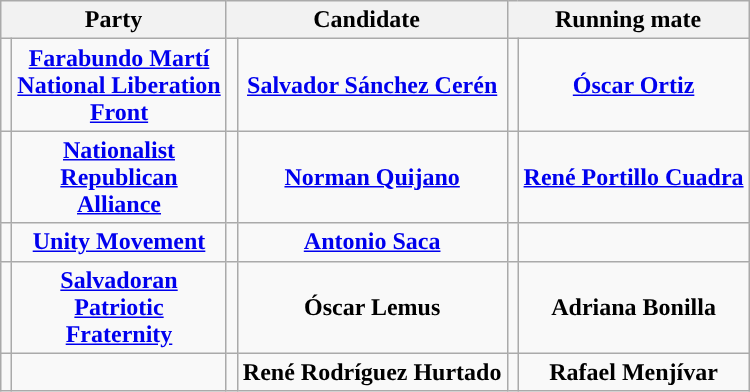<table class="vertical-align-top wikitable sortable" style="text-align:center">
<tr>
<th colspan="2">Party</th>
<th colspan="2">Candidate</th>
<th colspan="2">Running mate</th>
</tr>
<tr>
<td style="background-color:"></td>
<td data-sort-value="Farabundo Marti National Liberation Front"> <strong><a href='#'>Farabundo Martí<br>National Liberation<br>Front</a></strong></td>
<td></td>
<td data-sort-value="Sanchez Ceren, Salvador" style="line-height:1.0"><strong><a href='#'>Salvador Sánchez Cerén</a></strong><br></td>
<td></td>
<td data-sort-value="Ortiz, Oscar" style="line-height:1.0"><strong><a href='#'>Óscar Ortiz</a></strong><br></td>
</tr>
<tr>
<td style="background-color:"></td>
<td data-sort-value="Nationalist Republican Alliance"> <strong><a href='#'>Nationalist<br>Republican<br>Alliance</a></strong></td>
<td></td>
<td data-sort-value="Quijano, Norman" style="line-height:1.0"><strong><a href='#'>Norman Quijano</a></strong><br></td>
<td></td>
<td data-sort-value="Portillo Cuadra, Rene"><strong><a href='#'>René Portillo Cuadra</a></strong></td>
</tr>
<tr>
<td style="background-color:"></td>
<td data-sort-value="Unity Movement"> <strong><a href='#'>Unity Movement</a></strong></td>
<td></td>
<td data-sort-value="Saca, Antonio" style="line-height:1.0"><strong><a href='#'>Antonio Saca</a></strong><br></td>
<td></td>
<td data-sort-value="Lainez, Francisco"  style="line-height:1.0"><br></td>
</tr>
<tr>
<td style="background-color:"></td>
<td data-sort-value="Salvadoran Patriotic Fraternity"><strong><a href='#'>Salvadoran<br>Patriotic<br>Fraternity</a></strong></td>
<td></td>
<td data-sort-value="Lemus, Oscar"><strong>Óscar Lemus</strong></td>
<td></td>
<td data-sort-value="Bonilla, Adriana"><strong>Adriana Bonilla</strong></td>
</tr>
<tr>
<td style="background-color:"></td>
<td data-sort-value="Solidarity Force"> <strong></strong></td>
<td></td>
<td data-sort-value="Rodriguez Hurtado, Rene "><strong>René Rodríguez Hurtado</strong></td>
<td></td>
<td data-sort-value="Menjivar, Rafael"><strong>Rafael Menjívar</strong></td>
</tr>
</table>
